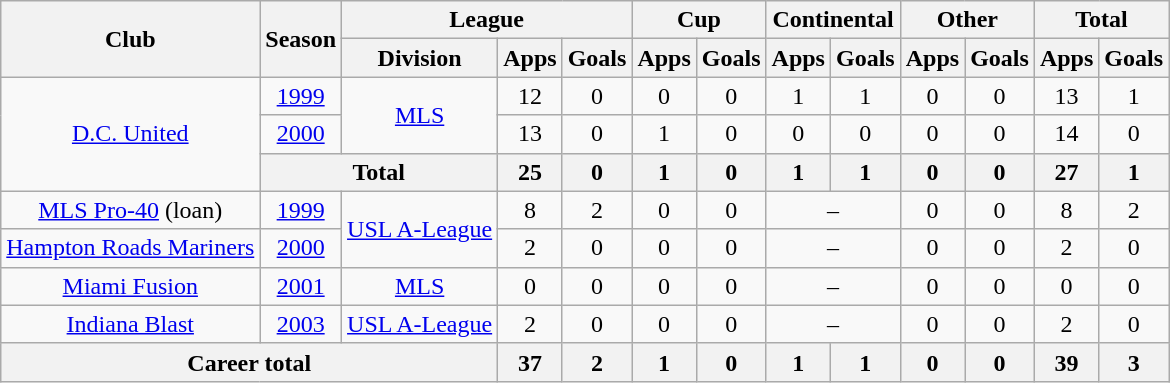<table class="wikitable" style="text-align: center">
<tr>
<th rowspan="2">Club</th>
<th rowspan="2">Season</th>
<th colspan="3">League</th>
<th colspan="2">Cup</th>
<th colspan="2">Continental</th>
<th colspan="2">Other</th>
<th colspan="2">Total</th>
</tr>
<tr>
<th>Division</th>
<th>Apps</th>
<th>Goals</th>
<th>Apps</th>
<th>Goals</th>
<th>Apps</th>
<th>Goals</th>
<th>Apps</th>
<th>Goals</th>
<th>Apps</th>
<th>Goals</th>
</tr>
<tr>
<td rowspan="3"><a href='#'>D.C. United</a></td>
<td><a href='#'>1999</a></td>
<td rowspan="2"><a href='#'>MLS</a></td>
<td>12</td>
<td>0</td>
<td>0</td>
<td>0</td>
<td>1</td>
<td>1</td>
<td>0</td>
<td>0</td>
<td>13</td>
<td>1</td>
</tr>
<tr>
<td><a href='#'>2000</a></td>
<td>13</td>
<td>0</td>
<td>1</td>
<td>0</td>
<td>0</td>
<td>0</td>
<td>0</td>
<td>0</td>
<td>14</td>
<td>0</td>
</tr>
<tr>
<th colspan="2"><strong>Total</strong></th>
<th>25</th>
<th>0</th>
<th>1</th>
<th>0</th>
<th>1</th>
<th>1</th>
<th>0</th>
<th>0</th>
<th>27</th>
<th>1</th>
</tr>
<tr>
<td><a href='#'>MLS Pro-40</a> (loan)</td>
<td><a href='#'>1999</a></td>
<td rowspan="2"><a href='#'>USL A-League</a></td>
<td>8</td>
<td>2</td>
<td>0</td>
<td>0</td>
<td colspan="2">–</td>
<td>0</td>
<td>0</td>
<td>8</td>
<td>2</td>
</tr>
<tr>
<td><a href='#'>Hampton Roads Mariners</a></td>
<td><a href='#'>2000</a></td>
<td>2</td>
<td>0</td>
<td>0</td>
<td>0</td>
<td colspan="2">–</td>
<td>0</td>
<td>0</td>
<td>2</td>
<td>0</td>
</tr>
<tr>
<td><a href='#'>Miami Fusion</a></td>
<td><a href='#'>2001</a></td>
<td><a href='#'>MLS</a></td>
<td>0</td>
<td>0</td>
<td>0</td>
<td>0</td>
<td colspan="2">–</td>
<td>0</td>
<td>0</td>
<td>0</td>
<td>0</td>
</tr>
<tr>
<td><a href='#'>Indiana Blast</a></td>
<td><a href='#'>2003</a></td>
<td><a href='#'>USL A-League</a></td>
<td>2</td>
<td>0</td>
<td>0</td>
<td>0</td>
<td colspan="2">–</td>
<td>0</td>
<td>0</td>
<td>2</td>
<td>0</td>
</tr>
<tr>
<th colspan="3"><strong>Career total</strong></th>
<th>37</th>
<th>2</th>
<th>1</th>
<th>0</th>
<th>1</th>
<th>1</th>
<th>0</th>
<th>0</th>
<th>39</th>
<th>3</th>
</tr>
</table>
